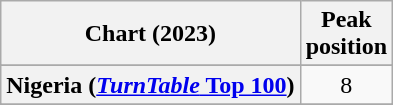<table class="wikitable sortable plainrowheaders" style="text-align:center">
<tr>
<th scope="col">Chart (2023)</th>
<th scope="col">Peak<br>position</th>
</tr>
<tr>
</tr>
<tr>
</tr>
<tr>
<th scope="row">Nigeria (<a href='#'><em>TurnTable</em> Top 100</a>)</th>
<td>8</td>
</tr>
<tr>
</tr>
<tr>
</tr>
<tr>
</tr>
<tr>
</tr>
</table>
